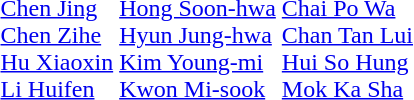<table>
<tr>
<td></td>
<td><br><a href='#'>Chen Jing</a><br><a href='#'>Chen Zihe</a><br><a href='#'>Hu Xiaoxin</a><br><a href='#'>Li Huifen</a></td>
<td><br><a href='#'>Hong Soon-hwa</a><br><a href='#'>Hyun Jung-hwa</a><br><a href='#'>Kim Young-mi</a><br><a href='#'>Kwon Mi-sook</a></td>
<td><br><a href='#'>Chai Po Wa</a><br><a href='#'>Chan Tan Lui</a><br><a href='#'>Hui So Hung</a><br><a href='#'>Mok Ka Sha</a></td>
</tr>
</table>
